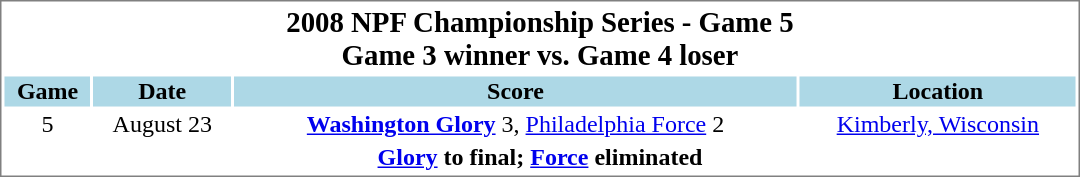<table cellpadding="1"  style="min-width:45em;text-align:center;font-size:100%; border:1px solid gray;">
<tr style="font-size:larger;">
<th colspan=8>2008 NPF Championship Series - Game 5<br>Game 3 winner vs. Game 4 loser</th>
</tr>
<tr style="background:lightblue;">
<th>Game</th>
<th>Date</th>
<th>Score</th>
<th>Location</th>
</tr>
<tr>
<td>5</td>
<td>August 23</td>
<td><strong><a href='#'>Washington Glory</a></strong> 3, <a href='#'>Philadelphia Force</a> 2</td>
<td><a href='#'>Kimberly, Wisconsin</a></td>
</tr>
<tr>
<th colspan=8><a href='#'>Glory</a> to final; <a href='#'>Force</a> eliminated</th>
</tr>
</table>
